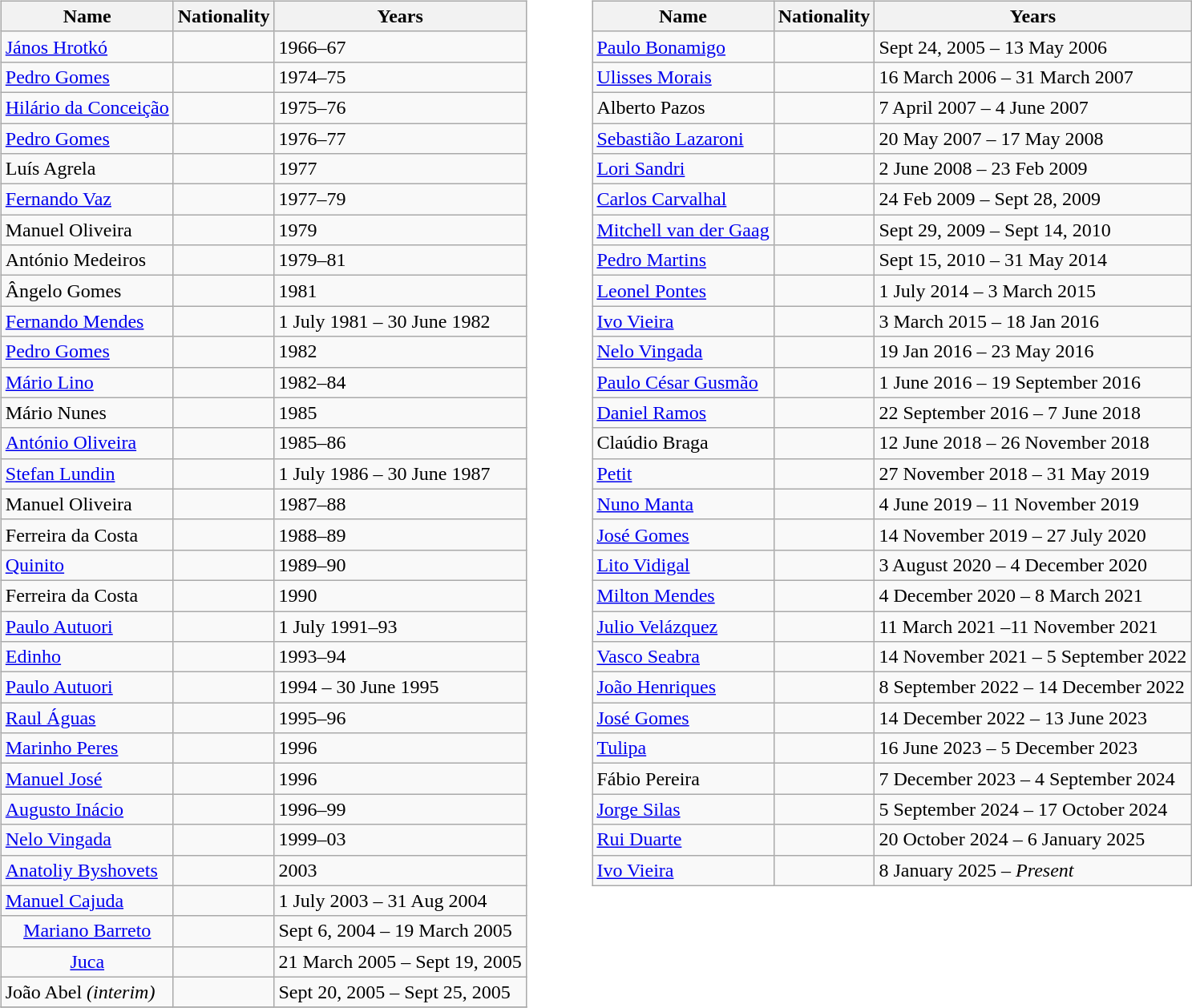<table>
<tr>
<td width="30"> </td>
<td valign="top"><br><table class="wikitable" style="text-align: center">
<tr>
<th>Name</th>
<th>Nationality</th>
<th>Years</th>
</tr>
<tr>
<td align=left><a href='#'>János Hrotkó</a></td>
<td></td>
<td align=left>1966–67</td>
</tr>
<tr>
<td align=left><a href='#'>Pedro Gomes</a></td>
<td></td>
<td align=left>1974–75</td>
</tr>
<tr>
<td align=left><a href='#'>Hilário da Conceição</a></td>
<td></td>
<td align=left>1975–76</td>
</tr>
<tr>
<td align=left><a href='#'>Pedro Gomes</a></td>
<td></td>
<td align=left>1976–77</td>
</tr>
<tr>
<td align=left>Luís Agrela</td>
<td></td>
<td align=left>1977</td>
</tr>
<tr>
<td align=left><a href='#'>Fernando Vaz</a></td>
<td></td>
<td align=left>1977–79</td>
</tr>
<tr>
<td align=left>Manuel Oliveira</td>
<td></td>
<td align=left>1979</td>
</tr>
<tr>
<td align=left>António Medeiros</td>
<td></td>
<td align=left>1979–81</td>
</tr>
<tr>
<td align=left>Ângelo Gomes</td>
<td></td>
<td align=left>1981</td>
</tr>
<tr>
<td align=left><a href='#'>Fernando Mendes</a></td>
<td></td>
<td align=left>1 July 1981 – 30 June 1982</td>
</tr>
<tr>
<td align=left><a href='#'>Pedro Gomes</a></td>
<td></td>
<td align=left>1982</td>
</tr>
<tr>
<td align=left><a href='#'>Mário Lino</a></td>
<td></td>
<td align=left>1982–84</td>
</tr>
<tr>
<td align=left>Mário Nunes</td>
<td></td>
<td align=left>1985</td>
</tr>
<tr>
<td align=left><a href='#'>António Oliveira</a></td>
<td></td>
<td align=left>1985–86</td>
</tr>
<tr>
<td align=left><a href='#'>Stefan Lundin</a></td>
<td></td>
<td align=left>1 July 1986 – 30 June 1987</td>
</tr>
<tr>
<td align=left>Manuel Oliveira</td>
<td></td>
<td align=left>1987–88</td>
</tr>
<tr>
<td align=left>Ferreira da Costa</td>
<td></td>
<td align=left>1988–89</td>
</tr>
<tr>
<td align=left><a href='#'>Quinito</a></td>
<td></td>
<td align=left>1989–90</td>
</tr>
<tr>
<td align=left>Ferreira da Costa</td>
<td></td>
<td align=left>1990</td>
</tr>
<tr>
<td align=left><a href='#'>Paulo Autuori</a></td>
<td></td>
<td align=left>1 July 1991–93</td>
</tr>
<tr>
<td align=left><a href='#'>Edinho</a></td>
<td></td>
<td align=left>1993–94</td>
</tr>
<tr>
<td align=left><a href='#'>Paulo Autuori</a></td>
<td></td>
<td align=left>1994 – 30 June 1995</td>
</tr>
<tr>
<td align=left><a href='#'>Raul Águas</a></td>
<td></td>
<td align=left>1995–96</td>
</tr>
<tr>
<td align=left><a href='#'>Marinho Peres</a></td>
<td></td>
<td align=left>1996</td>
</tr>
<tr>
<td align=left><a href='#'>Manuel José</a></td>
<td></td>
<td align=left>1996</td>
</tr>
<tr>
<td align=left><a href='#'>Augusto Inácio</a></td>
<td></td>
<td align=left>1996–99</td>
</tr>
<tr>
<td align=left><a href='#'>Nelo Vingada</a></td>
<td></td>
<td align=left>1999–03</td>
</tr>
<tr>
<td align=left><a href='#'>Anatoliy Byshovets</a></td>
<td></td>
<td align=left>2003</td>
</tr>
<tr>
<td align=left><a href='#'>Manuel Cajuda</a></td>
<td></td>
<td align=left>1 July 2003 – 31 Aug 2004</td>
</tr>
<tr>
<td><a href='#'>Mariano Barreto</a></td>
<td></td>
<td align=left>Sept 6, 2004 – 19 March 2005</td>
</tr>
<tr>
<td><a href='#'>Juca</a></td>
<td></td>
<td align=left>21 March 2005 – Sept 19, 2005</td>
</tr>
<tr>
<td align=left>João Abel <em>(interim)</em></td>
<td></td>
<td align=left>Sept 20, 2005 – Sept 25, 2005</td>
</tr>
<tr>
</tr>
</table>
</td>
<td width="30"> </td>
<td valign="top"><br><table class="wikitable" style="text-align: center">
<tr>
<th>Name</th>
<th>Nationality</th>
<th>Years</th>
</tr>
<tr>
<td align=left><a href='#'>Paulo Bonamigo</a></td>
<td></td>
<td align=left>Sept 24, 2005 – 13 May 2006</td>
</tr>
<tr>
<td align=left><a href='#'>Ulisses Morais</a></td>
<td></td>
<td align=left>16 March 2006 – 31 March 2007</td>
</tr>
<tr>
<td align=left>Alberto Pazos</td>
<td></td>
<td align=left>7 April 2007 – 4 June 2007</td>
</tr>
<tr>
<td align=left><a href='#'>Sebastião Lazaroni</a></td>
<td></td>
<td align=left>20 May 2007 – 17 May 2008</td>
</tr>
<tr>
<td align=left><a href='#'>Lori Sandri</a></td>
<td></td>
<td align=left>2 June 2008 – 23 Feb 2009</td>
</tr>
<tr>
<td align=left><a href='#'>Carlos Carvalhal</a></td>
<td></td>
<td align=left>24 Feb 2009 – Sept 28, 2009</td>
</tr>
<tr>
<td align=left><a href='#'>Mitchell van der Gaag</a></td>
<td></td>
<td align=left>Sept 29, 2009 – Sept 14, 2010</td>
</tr>
<tr>
<td align=left><a href='#'>Pedro Martins</a></td>
<td></td>
<td align=left>Sept 15, 2010 – 31 May 2014</td>
</tr>
<tr>
<td align=left><a href='#'>Leonel Pontes</a></td>
<td></td>
<td align=left>1 July 2014 – 3 March 2015</td>
</tr>
<tr>
<td align=left><a href='#'>Ivo Vieira</a></td>
<td></td>
<td align=left>3 March 2015 – 18 Jan 2016</td>
</tr>
<tr>
<td align=left><a href='#'>Nelo Vingada</a></td>
<td></td>
<td align=left>19 Jan 2016 – 23 May 2016</td>
</tr>
<tr>
<td align=left><a href='#'>Paulo César Gusmão</a></td>
<td></td>
<td align=left>1 June 2016 – 19 September 2016</td>
</tr>
<tr>
<td align=left><a href='#'>Daniel Ramos</a></td>
<td></td>
<td align=left>22 September 2016 – 7 June 2018</td>
</tr>
<tr>
<td align=left>Claúdio Braga</td>
<td></td>
<td align=left>12 June 2018 – 26 November 2018</td>
</tr>
<tr>
<td align=left><a href='#'>Petit</a></td>
<td></td>
<td align=left>27 November 2018 – 31 May 2019</td>
</tr>
<tr>
<td align=left><a href='#'>Nuno Manta</a></td>
<td></td>
<td align=left>4 June 2019 – 11 November 2019</td>
</tr>
<tr>
<td align=left><a href='#'>José Gomes</a></td>
<td></td>
<td align=left>14 November 2019 – 27 July 2020</td>
</tr>
<tr>
<td align=left><a href='#'>Lito Vidigal</a></td>
<td></td>
<td align=left>3 August 2020 – 4 December 2020</td>
</tr>
<tr>
<td align=left><a href='#'>Milton Mendes</a></td>
<td></td>
<td align=left>4 December 2020 – 8 March 2021</td>
</tr>
<tr>
<td align=left><a href='#'>Julio Velázquez</a></td>
<td></td>
<td align=left>11 March 2021 –11 November 2021</td>
</tr>
<tr>
<td align=left><a href='#'>Vasco Seabra</a></td>
<td></td>
<td align=left>14 November 2021 – 5 September 2022</td>
</tr>
<tr>
<td align=left><a href='#'>João Henriques</a></td>
<td></td>
<td align=left>8 September 2022 – 14 December 2022</td>
</tr>
<tr>
<td align=left><a href='#'>José Gomes</a></td>
<td></td>
<td align=left>14 December 2022 – 13 June 2023</td>
</tr>
<tr>
<td align=left><a href='#'>Tulipa</a></td>
<td></td>
<td align=left>16 June 2023 – 5 December 2023</td>
</tr>
<tr>
<td align=left>Fábio Pereira</td>
<td></td>
<td align=left>7 December 2023 – 4 September 2024</td>
</tr>
<tr>
<td align=left><a href='#'>Jorge Silas</a></td>
<td></td>
<td align=left>5 September 2024 – 17 October 2024</td>
</tr>
<tr>
<td align=left><a href='#'>Rui Duarte</a></td>
<td></td>
<td align=left>20 October 2024 – 6 January 2025</td>
</tr>
<tr>
<td align=left><a href='#'>Ivo Vieira</a></td>
<td></td>
<td align=left>8 January 2025 – <em>Present</em></td>
</tr>
</table>
</td>
</tr>
</table>
